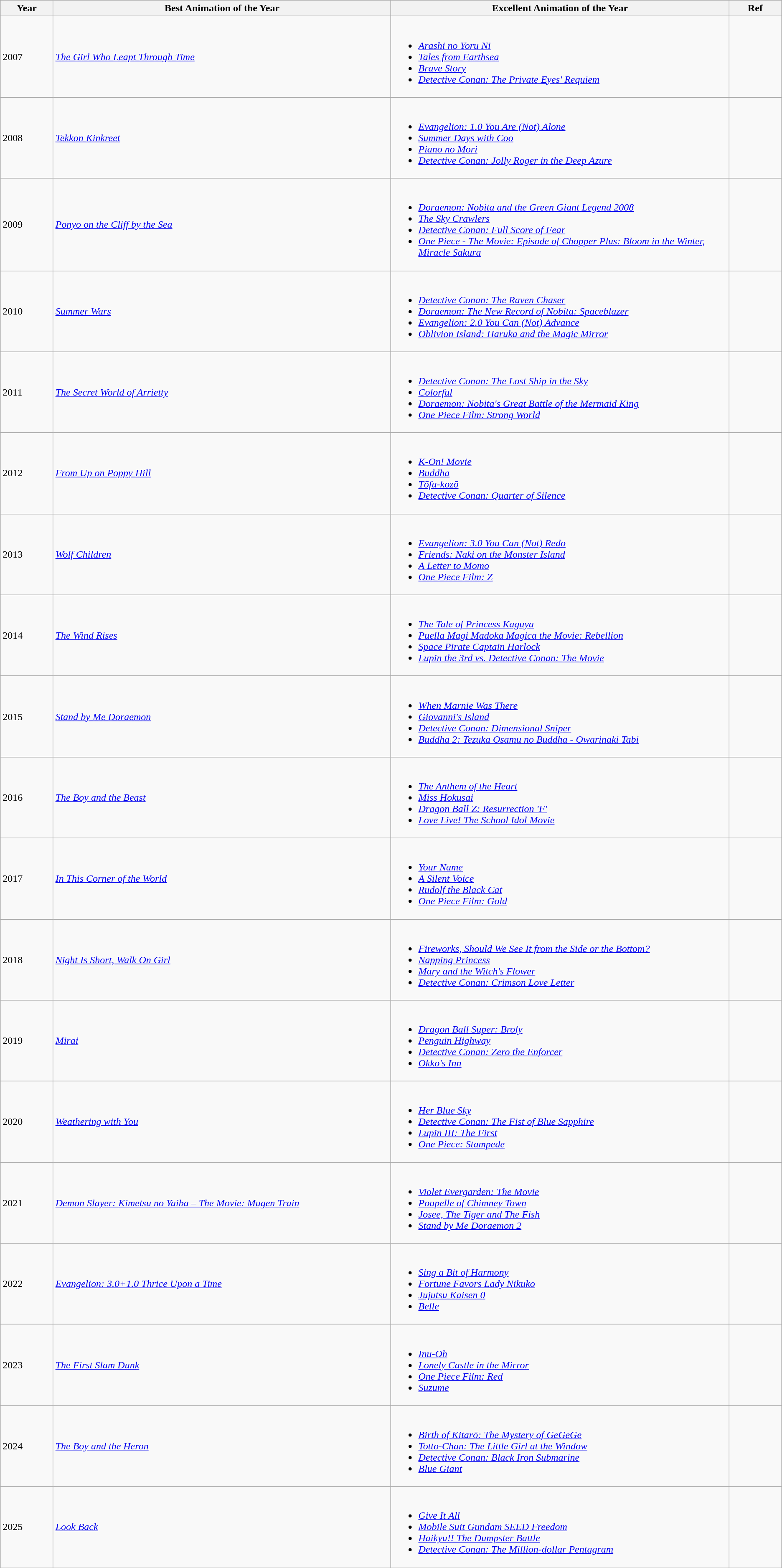<table class="wikitable">
<tr>
<th width=5%>Year</th>
<th width=32%>Best Animation of the Year</th>
<th width=32%>Excellent Animation of the Year</th>
<th width=5%>Ref</th>
</tr>
<tr>
<td>2007</td>
<td><em><a href='#'>The Girl Who Leapt Through Time</a></em></td>
<td><br><ul><li><em><a href='#'>Arashi no Yoru Ni</a></em></li><li><em><a href='#'>Tales from Earthsea</a></em></li><li><em><a href='#'>Brave Story</a></em></li><li><em><a href='#'>Detective Conan: The Private Eyes' Requiem</a></em></li></ul></td>
<td></td>
</tr>
<tr>
<td>2008</td>
<td><em><a href='#'>Tekkon Kinkreet</a></em></td>
<td><br><ul><li><em><a href='#'>Evangelion: 1.0 You Are (Not) Alone</a></em></li><li><em><a href='#'>Summer Days with Coo</a></em></li><li><em><a href='#'>Piano no Mori</a></em></li><li><em><a href='#'>Detective Conan: Jolly Roger in the Deep Azure</a></em></li></ul></td>
<td></td>
</tr>
<tr>
<td>2009</td>
<td><em><a href='#'>Ponyo on the Cliff by the Sea</a></em></td>
<td><br><ul><li><em><a href='#'>Doraemon: Nobita and the Green Giant Legend 2008</a></em></li><li><em><a href='#'>The Sky Crawlers</a></em></li><li><em><a href='#'>Detective Conan: Full Score of Fear</a></em></li><li><em><a href='#'>One Piece - The Movie: Episode of Chopper Plus: Bloom in the Winter, Miracle Sakura</a></em></li></ul></td>
<td></td>
</tr>
<tr>
<td>2010</td>
<td><em><a href='#'>Summer Wars</a></em></td>
<td><br><ul><li><em><a href='#'>Detective Conan: The Raven Chaser</a></em></li><li><em><a href='#'>Doraemon: The New Record of Nobita: Spaceblazer</a></em></li><li><em><a href='#'>Evangelion: 2.0 You Can (Not) Advance</a></em></li><li><em><a href='#'>Oblivion Island: Haruka and the Magic Mirror</a></em></li></ul></td>
<td></td>
</tr>
<tr>
<td>2011</td>
<td><em><a href='#'>The Secret World of Arrietty</a></em></td>
<td><br><ul><li><em><a href='#'>Detective Conan: The Lost Ship in the Sky</a></em></li><li><em><a href='#'>Colorful</a></em></li><li><em><a href='#'>Doraemon: Nobita's Great Battle of the Mermaid King</a></em></li><li><em><a href='#'>One Piece Film: Strong World</a></em></li></ul></td>
<td></td>
</tr>
<tr>
<td>2012</td>
<td><em><a href='#'>From Up on Poppy Hill</a></em></td>
<td><br><ul><li><em><a href='#'>K-On! Movie</a></em></li><li><em><a href='#'>Buddha</a></em></li><li><em><a href='#'>Tōfu-kozō</a></em></li><li><em><a href='#'>Detective Conan: Quarter of Silence</a></em></li></ul></td>
<td></td>
</tr>
<tr>
<td>2013</td>
<td><em><a href='#'>Wolf Children</a></em></td>
<td><br><ul><li><em><a href='#'>Evangelion: 3.0 You Can (Not) Redo</a></em></li><li><em><a href='#'>Friends: Naki on the Monster Island</a></em></li><li><em><a href='#'>A Letter to Momo</a></em></li><li><em><a href='#'>One Piece Film: Z</a></em></li></ul></td>
<td></td>
</tr>
<tr>
<td>2014</td>
<td><em><a href='#'>The Wind Rises</a></em></td>
<td><br><ul><li><em><a href='#'>The Tale of Princess Kaguya</a></em></li><li><em><a href='#'>Puella Magi Madoka Magica the Movie: Rebellion</a></em></li><li><em><a href='#'>Space Pirate Captain Harlock</a></em></li><li><em><a href='#'>Lupin the 3rd vs. Detective Conan: The Movie</a></em></li></ul></td>
<td></td>
</tr>
<tr>
<td>2015</td>
<td><em><a href='#'>Stand by Me Doraemon</a></em></td>
<td><br><ul><li><em><a href='#'>When Marnie Was There</a></em></li><li><em><a href='#'>Giovanni's Island</a></em></li><li><em><a href='#'>Detective Conan: Dimensional Sniper</a></em></li><li><em><a href='#'>Buddha 2: Tezuka Osamu no Buddha - Owarinaki Tabi</a></em></li></ul></td>
<td></td>
</tr>
<tr>
<td>2016</td>
<td><em><a href='#'>The Boy and the Beast</a></em></td>
<td><br><ul><li><em><a href='#'>The Anthem of the Heart</a></em></li><li><em><a href='#'>Miss Hokusai</a></em></li><li><em><a href='#'>Dragon Ball Z: Resurrection 'F'</a></em></li><li><em><a href='#'>Love Live! The School Idol Movie</a></em></li></ul></td>
<td></td>
</tr>
<tr>
<td>2017</td>
<td><em><a href='#'>In This Corner of the World</a></em></td>
<td><br><ul><li><em><a href='#'>Your Name</a></em></li><li><em><a href='#'>A Silent Voice</a></em></li><li><em><a href='#'>Rudolf the Black Cat</a></em></li><li><em><a href='#'>One Piece Film: Gold</a></em></li></ul></td>
<td></td>
</tr>
<tr>
<td>2018</td>
<td><em><a href='#'>Night Is Short, Walk On Girl</a></em></td>
<td><br><ul><li><em><a href='#'>Fireworks, Should We See It from the Side or the Bottom?</a></em></li><li><em><a href='#'>Napping Princess</a></em></li><li><em><a href='#'>Mary and the Witch's Flower</a></em></li><li><em><a href='#'>Detective Conan: Crimson Love Letter</a></em></li></ul></td>
<td></td>
</tr>
<tr>
<td>2019</td>
<td><em><a href='#'>Mirai</a></em></td>
<td><br><ul><li><em><a href='#'>Dragon Ball Super: Broly</a></em></li><li><em><a href='#'>Penguin Highway</a></em></li><li><em><a href='#'>Detective Conan: Zero the Enforcer</a></em></li><li><em><a href='#'>Okko's Inn</a></em></li></ul></td>
<td></td>
</tr>
<tr>
<td>2020</td>
<td><em><a href='#'>Weathering with You</a></em></td>
<td><br><ul><li><em><a href='#'>Her Blue Sky</a></em></li><li><em><a href='#'>Detective Conan: The Fist of Blue Sapphire</a></em></li><li><em><a href='#'>Lupin III: The First</a></em></li><li><em><a href='#'>One Piece: Stampede</a></em></li></ul></td>
<td></td>
</tr>
<tr>
<td>2021</td>
<td><em><a href='#'>Demon Slayer: Kimetsu no Yaiba – The Movie: Mugen Train</a></em></td>
<td><br><ul><li><em><a href='#'>Violet Evergarden: The Movie</a></em></li><li><em><a href='#'>Poupelle of Chimney Town</a></em></li><li><em><a href='#'>Josee, The Tiger and The Fish</a></em></li><li><em><a href='#'>Stand by Me Doraemon 2</a></em></li></ul></td>
<td></td>
</tr>
<tr>
<td>2022</td>
<td><em><a href='#'>Evangelion: 3.0+1.0 Thrice Upon a Time</a></em></td>
<td><br><ul><li><em><a href='#'>Sing a Bit of Harmony</a></em></li><li><em><a href='#'>Fortune Favors Lady Nikuko</a></em></li><li><em><a href='#'>Jujutsu Kaisen 0</a></em></li><li><em><a href='#'>Belle</a></em></li></ul></td>
<td></td>
</tr>
<tr>
<td>2023</td>
<td><em><a href='#'>The First Slam Dunk</a></em></td>
<td><br><ul><li><em><a href='#'>Inu-Oh</a></em></li><li><em><a href='#'>Lonely Castle in the Mirror</a></em></li><li><em><a href='#'>One Piece Film: Red</a></em></li><li><em><a href='#'>Suzume</a></em></li></ul></td>
<td></td>
</tr>
<tr>
<td>2024</td>
<td><em><a href='#'>The Boy and the Heron</a></em></td>
<td><br><ul><li><em><a href='#'>Birth of Kitarō: The Mystery of GeGeGe</a></em></li><li><em><a href='#'>Totto-Chan: The Little Girl at the Window</a></em></li><li><em><a href='#'>Detective Conan: Black Iron Submarine</a></em></li><li><em><a href='#'>Blue Giant</a></em></li></ul></td>
<td></td>
</tr>
<tr>
<td>2025</td>
<td><em><a href='#'>Look Back</a></em></td>
<td><br><ul><li><em><a href='#'>Give It All</a></em></li><li><em><a href='#'>Mobile Suit Gundam SEED Freedom</a></em></li><li><em><a href='#'>Haikyu!! The Dumpster Battle</a></em></li><li><em><a href='#'>Detective Conan: The Million-dollar Pentagram</a></em></li></ul></td>
<td></td>
</tr>
<tr>
</tr>
</table>
